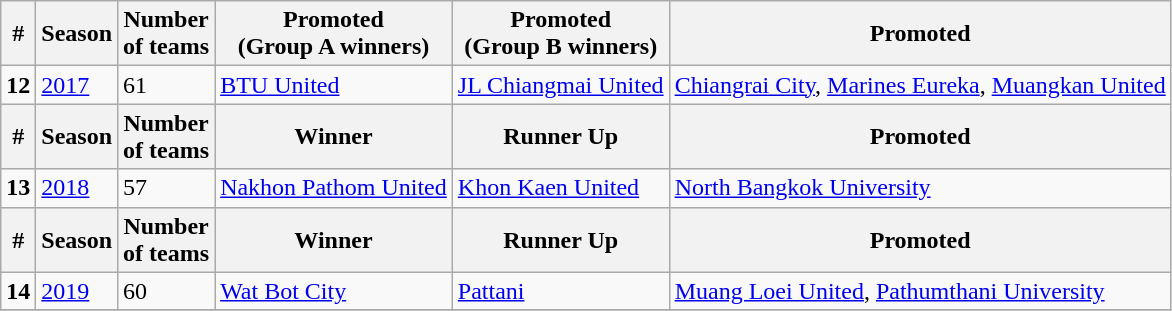<table class="wikitable">
<tr>
<th>#</th>
<th>Season</th>
<th>Number <br>of teams</th>
<th>Promoted <br>(Group A winners)</th>
<th>Promoted<br>  (Group B winners)</th>
<th>Promoted</th>
</tr>
<tr>
<td><strong>12</strong></td>
<td><a href='#'>2017</a></td>
<td>61</td>
<td><a href='#'>BTU United</a></td>
<td><a href='#'>JL Chiangmai United</a></td>
<td><a href='#'>Chiangrai City</a>, <a href='#'>Marines Eureka</a>, <a href='#'>Muangkan United</a></td>
</tr>
<tr>
<th>#</th>
<th>Season</th>
<th>Number <br>of teams</th>
<th>Winner</th>
<th>Runner Up</th>
<th>Promoted</th>
</tr>
<tr>
<td><strong>13</strong></td>
<td><a href='#'>2018</a></td>
<td>57</td>
<td><a href='#'>Nakhon Pathom United</a></td>
<td><a href='#'>Khon Kaen United</a></td>
<td><a href='#'>North Bangkok University</a></td>
</tr>
<tr>
<th>#</th>
<th>Season</th>
<th>Number <br>of teams</th>
<th>Winner</th>
<th>Runner Up</th>
<th>Promoted</th>
</tr>
<tr>
<td><strong>14</strong></td>
<td><a href='#'>2019</a></td>
<td>60</td>
<td><a href='#'>Wat Bot City</a></td>
<td><a href='#'>Pattani</a></td>
<td><a href='#'>Muang Loei United</a>, <a href='#'>Pathumthani University</a></td>
</tr>
<tr>
</tr>
</table>
